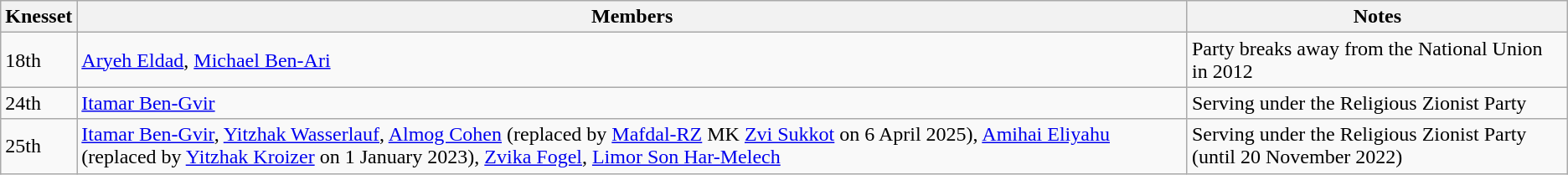<table class="wikitable">
<tr>
<th>Knesset</th>
<th>Members</th>
<th>Notes</th>
</tr>
<tr>
<td>18th</td>
<td><a href='#'>Aryeh Eldad</a>, <a href='#'>Michael Ben-Ari</a></td>
<td>Party breaks away from the National Union in 2012</td>
</tr>
<tr>
<td>24th</td>
<td><a href='#'>Itamar Ben-Gvir</a></td>
<td>Serving under the Religious Zionist Party</td>
</tr>
<tr>
<td>25th</td>
<td><a href='#'>Itamar Ben-Gvir</a>, <a href='#'>Yitzhak Wasserlauf</a>, <a href='#'>Almog Cohen</a> (replaced by <a href='#'>Mafdal-RZ</a> MK <a href='#'>Zvi Sukkot</a> on 6 April 2025), <a href='#'>Amihai Eliyahu</a> (replaced by <a href='#'>Yitzhak Kroizer</a> on 1 January 2023), <a href='#'>Zvika Fogel</a>, <a href='#'>Limor Son Har-Melech</a></td>
<td>Serving under the Religious Zionist Party (until 20 November 2022)</td>
</tr>
</table>
